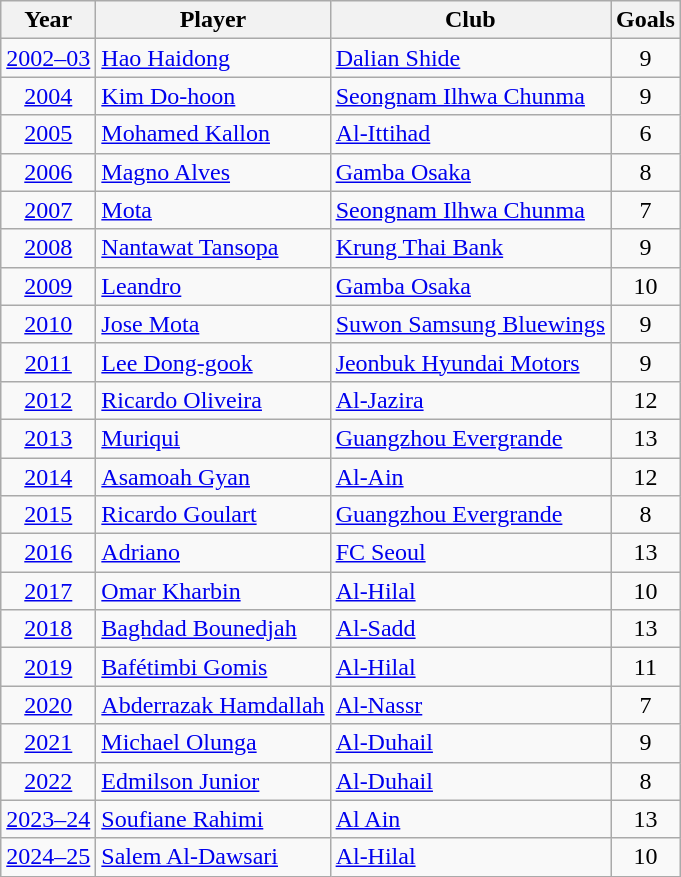<table class="wikitable">
<tr>
<th>Year</th>
<th>Player</th>
<th>Club</th>
<th>Goals</th>
</tr>
<tr>
<td align=center><a href='#'>2002–03</a></td>
<td> <a href='#'>Hao Haidong</a></td>
<td> <a href='#'>Dalian Shide</a></td>
<td align=center>9</td>
</tr>
<tr>
<td align=center><a href='#'>2004</a></td>
<td> <a href='#'>Kim Do-hoon</a></td>
<td> <a href='#'>Seongnam Ilhwa Chunma</a></td>
<td align=center>9</td>
</tr>
<tr>
<td align=center><a href='#'>2005</a></td>
<td> <a href='#'>Mohamed Kallon</a></td>
<td> <a href='#'>Al-Ittihad</a></td>
<td align=center>6</td>
</tr>
<tr>
<td align=center><a href='#'>2006</a></td>
<td> <a href='#'>Magno Alves</a></td>
<td> <a href='#'>Gamba Osaka</a></td>
<td align=center>8</td>
</tr>
<tr>
<td align=center><a href='#'>2007</a></td>
<td> <a href='#'>Mota</a></td>
<td> <a href='#'>Seongnam Ilhwa Chunma</a></td>
<td align=center>7</td>
</tr>
<tr>
<td align=center><a href='#'>2008</a></td>
<td> <a href='#'>Nantawat Tansopa</a></td>
<td> <a href='#'>Krung Thai Bank</a></td>
<td align=center>9</td>
</tr>
<tr>
<td align=center><a href='#'>2009</a></td>
<td> <a href='#'>Leandro</a></td>
<td> <a href='#'>Gamba Osaka</a></td>
<td align=center>10</td>
</tr>
<tr>
<td align=center><a href='#'>2010</a></td>
<td> <a href='#'>Jose Mota</a></td>
<td> <a href='#'>Suwon Samsung Bluewings</a></td>
<td align=center>9</td>
</tr>
<tr>
<td align=center><a href='#'>2011</a></td>
<td> <a href='#'>Lee Dong-gook</a></td>
<td> <a href='#'>Jeonbuk Hyundai Motors</a></td>
<td align=center>9</td>
</tr>
<tr>
<td align=center><a href='#'>2012</a></td>
<td> <a href='#'>Ricardo Oliveira</a></td>
<td> <a href='#'>Al-Jazira</a></td>
<td align=center>12</td>
</tr>
<tr>
<td align=center><a href='#'>2013</a></td>
<td> <a href='#'>Muriqui</a></td>
<td> <a href='#'>Guangzhou Evergrande</a></td>
<td align=center>13</td>
</tr>
<tr>
<td align=center><a href='#'>2014</a></td>
<td> <a href='#'>Asamoah Gyan</a></td>
<td> <a href='#'>Al-Ain</a></td>
<td align=center>12</td>
</tr>
<tr>
<td align=center><a href='#'>2015</a></td>
<td> <a href='#'>Ricardo Goulart</a></td>
<td> <a href='#'>Guangzhou Evergrande</a></td>
<td align=center>8</td>
</tr>
<tr>
<td align=center><a href='#'>2016</a></td>
<td> <a href='#'>Adriano</a></td>
<td> <a href='#'>FC Seoul</a></td>
<td align=center>13</td>
</tr>
<tr>
<td align=center><a href='#'>2017</a></td>
<td> <a href='#'>Omar Kharbin</a></td>
<td> <a href='#'>Al-Hilal</a></td>
<td align=center>10</td>
</tr>
<tr>
<td align=center><a href='#'>2018</a></td>
<td> <a href='#'>Baghdad Bounedjah</a></td>
<td> <a href='#'>Al-Sadd</a></td>
<td align=center>13</td>
</tr>
<tr>
<td align=center><a href='#'>2019</a></td>
<td> <a href='#'>Bafétimbi Gomis</a></td>
<td> <a href='#'>Al-Hilal</a></td>
<td align=center>11</td>
</tr>
<tr>
<td align=center><a href='#'>2020</a></td>
<td> <a href='#'>Abderrazak Hamdallah</a></td>
<td> <a href='#'>Al-Nassr</a></td>
<td align=center>7</td>
</tr>
<tr>
<td align=center><a href='#'>2021</a></td>
<td> <a href='#'>Michael Olunga</a></td>
<td> <a href='#'>Al-Duhail</a></td>
<td align=center>9</td>
</tr>
<tr>
<td align=center><a href='#'>2022</a></td>
<td> <a href='#'>Edmilson Junior</a></td>
<td> <a href='#'>Al-Duhail</a></td>
<td align=center>8</td>
</tr>
<tr>
<td align=center><a href='#'>2023–24</a></td>
<td> <a href='#'>Soufiane Rahimi</a></td>
<td> <a href='#'>Al Ain</a></td>
<td align=center>13</td>
</tr>
<tr>
<td align=center><a href='#'>2024–25</a></td>
<td> <a href='#'>Salem Al-Dawsari</a></td>
<td> <a href='#'>Al-Hilal</a></td>
<td align=center>10</td>
</tr>
</table>
